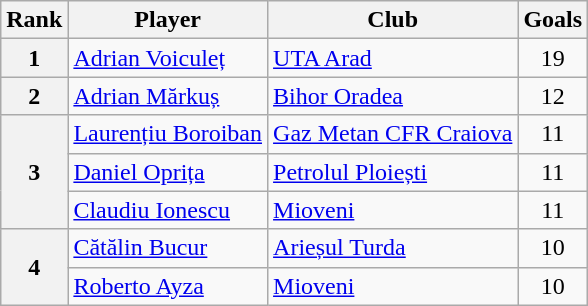<table class="wikitable" style="text-align:center">
<tr>
<th>Rank</th>
<th>Player</th>
<th>Club</th>
<th>Goals</th>
</tr>
<tr>
<th>1</th>
<td align="left"> <a href='#'>Adrian Voiculeț</a></td>
<td align="left"><a href='#'>UTA Arad</a></td>
<td>19</td>
</tr>
<tr>
<th>2</th>
<td align="left"> <a href='#'>Adrian Mărkuș</a></td>
<td align="left"><a href='#'>Bihor Oradea</a></td>
<td>12</td>
</tr>
<tr>
<th rowspan="3">3</th>
<td align="left"> <a href='#'>Laurențiu Boroiban</a></td>
<td align="left"><a href='#'>Gaz Metan CFR Craiova</a></td>
<td>11</td>
</tr>
<tr>
<td align="left"> <a href='#'>Daniel Oprița</a></td>
<td align="left"><a href='#'>Petrolul Ploiești</a></td>
<td>11</td>
</tr>
<tr>
<td align="left"> <a href='#'>Claudiu Ionescu</a></td>
<td align="left"><a href='#'>Mioveni</a></td>
<td>11</td>
</tr>
<tr>
<th rowspan="2">4</th>
<td align="left"> <a href='#'>Cătălin Bucur</a></td>
<td align="left"><a href='#'>Arieșul Turda</a></td>
<td>10</td>
</tr>
<tr>
<td align="left"> <a href='#'>Roberto Ayza</a></td>
<td align="left"><a href='#'>Mioveni</a></td>
<td>10</td>
</tr>
</table>
